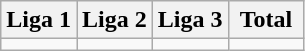<table class="wikitable">
<tr>
<th width="25.00%">Liga 1</th>
<th width="25.00%">Liga 2</th>
<th width="25.00%">Liga 3</th>
<th width="25.00%">Total</th>
</tr>
<tr>
<td></td>
<td></td>
<td></td>
<td></td>
</tr>
</table>
